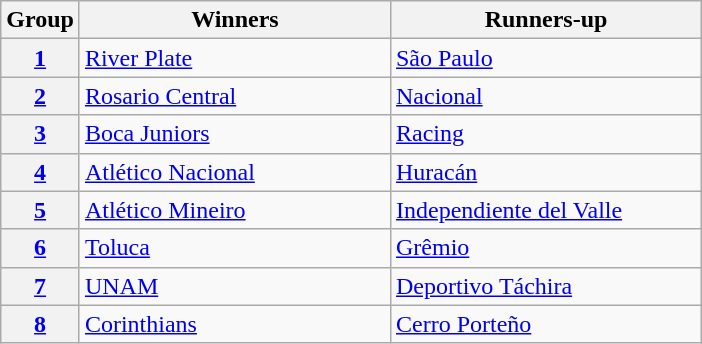<table class="wikitable">
<tr>
<th>Group</th>
<th width=200>Winners</th>
<th width=200>Runners-up</th>
</tr>
<tr>
<th><a href='#'>1</a></th>
<td> <a href='#'>River Plate</a></td>
<td> <a href='#'>São Paulo</a></td>
</tr>
<tr>
<th><a href='#'>2</a></th>
<td> <a href='#'>Rosario Central</a></td>
<td> <a href='#'>Nacional</a></td>
</tr>
<tr>
<th><a href='#'>3</a></th>
<td> <a href='#'>Boca Juniors</a></td>
<td> <a href='#'>Racing</a></td>
</tr>
<tr>
<th><a href='#'>4</a></th>
<td> <a href='#'>Atlético Nacional</a></td>
<td> <a href='#'>Huracán</a></td>
</tr>
<tr>
<th><a href='#'>5</a></th>
<td> <a href='#'>Atlético Mineiro</a></td>
<td> <a href='#'>Independiente del Valle</a></td>
</tr>
<tr>
<th><a href='#'>6</a></th>
<td> <a href='#'>Toluca</a></td>
<td> <a href='#'>Grêmio</a></td>
</tr>
<tr>
<th><a href='#'>7</a></th>
<td> <a href='#'>UNAM</a></td>
<td> <a href='#'>Deportivo Táchira</a></td>
</tr>
<tr>
<th><a href='#'>8</a></th>
<td> <a href='#'>Corinthians</a></td>
<td> <a href='#'>Cerro Porteño</a></td>
</tr>
</table>
